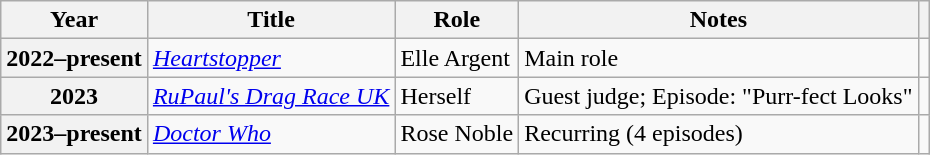<table class="wikitable plainrowheaders sortable">
<tr>
<th scope="col">Year</th>
<th scope="col">Title</th>
<th scope="col" class="unsortable">Role</th>
<th scope="col" class="unsortable">Notes</th>
<th scope="col" class="unsortable"></th>
</tr>
<tr>
<th scope="row">2022–present</th>
<td><em><a href='#'>Heartstopper</a></em></td>
<td>Elle Argent</td>
<td>Main role</td>
<td style="text-align:center"></td>
</tr>
<tr>
<th scope="row">2023</th>
<td><em><a href='#'>RuPaul's Drag Race UK</a></em></td>
<td>Herself</td>
<td>Guest judge; Episode: "Purr-fect Looks"</td>
<td style="text-align:center"></td>
</tr>
<tr>
<th scope="row">2023–present</th>
<td><em><a href='#'>Doctor Who</a></em></td>
<td>Rose Noble</td>
<td>Recurring (4 episodes)</td>
<td style="text-align:center"></td>
</tr>
</table>
